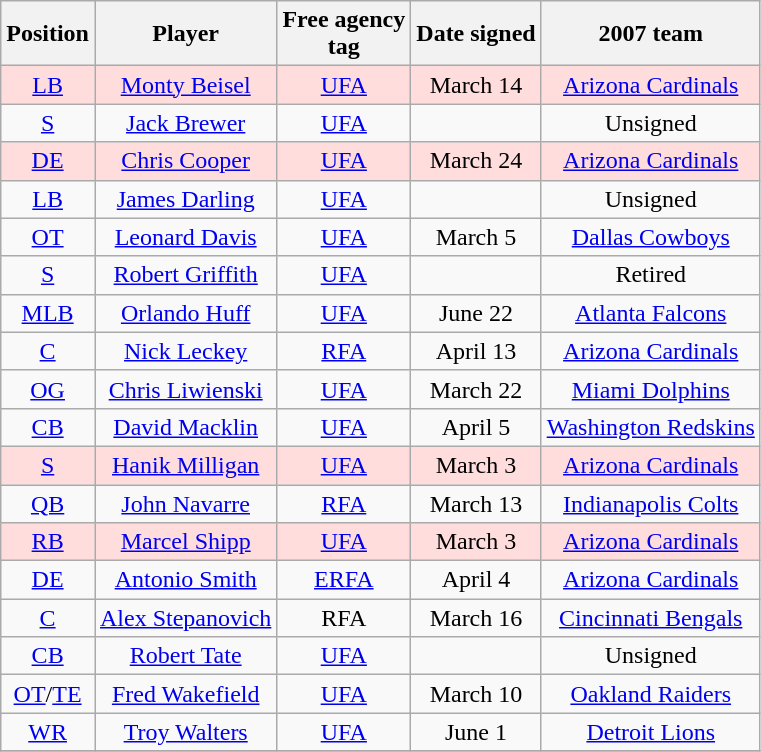<table class="wikitable">
<tr>
<th>Position</th>
<th>Player</th>
<th>Free agency<br>tag</th>
<th>Date signed</th>
<th>2007 team</th>
</tr>
<tr style="background: #ffdddd;" align="center">
<td><a href='#'>LB</a></td>
<td><a href='#'>Monty Beisel</a></td>
<td><a href='#'>UFA</a></td>
<td>March 14</td>
<td><a href='#'>Arizona Cardinals</a></td>
</tr>
<tr style="background: #ffddoo;" align="center">
<td><a href='#'>S</a></td>
<td><a href='#'>Jack Brewer</a></td>
<td><a href='#'>UFA</a></td>
<td></td>
<td>Unsigned</td>
</tr>
<tr style="background: #ffdddd;" align="center">
<td><a href='#'>DE</a></td>
<td><a href='#'>Chris Cooper</a></td>
<td><a href='#'>UFA</a></td>
<td>March 24</td>
<td><a href='#'>Arizona Cardinals</a></td>
</tr>
<tr style="background: #ffddoo;" align="center">
<td><a href='#'>LB</a></td>
<td><a href='#'>James Darling</a></td>
<td><a href='#'>UFA</a></td>
<td></td>
<td>Unsigned</td>
</tr>
<tr style="background: #ffddoo;" align="center">
<td><a href='#'>OT</a></td>
<td><a href='#'>Leonard Davis</a></td>
<td><a href='#'>UFA</a></td>
<td>March 5</td>
<td><a href='#'>Dallas Cowboys</a></td>
</tr>
<tr style="background: #ffddoo;" align="center">
<td><a href='#'>S</a></td>
<td><a href='#'>Robert Griffith</a></td>
<td><a href='#'>UFA</a></td>
<td></td>
<td>Retired</td>
</tr>
<tr style="background: #ffddoo;" align="center">
<td><a href='#'>MLB</a></td>
<td><a href='#'>Orlando Huff</a></td>
<td><a href='#'>UFA</a></td>
<td>June 22</td>
<td><a href='#'>Atlanta Falcons</a></td>
</tr>
<tr style="background: #ffddoo;" align="center">
<td><a href='#'>C</a></td>
<td><a href='#'>Nick Leckey</a></td>
<td><a href='#'>RFA</a></td>
<td>April 13</td>
<td><a href='#'>Arizona Cardinals</a></td>
</tr>
<tr style="background: #ffddoo;" align="center">
<td><a href='#'>OG</a></td>
<td><a href='#'>Chris Liwienski</a></td>
<td><a href='#'>UFA</a></td>
<td>March 22</td>
<td><a href='#'>Miami Dolphins</a></td>
</tr>
<tr style="background: #ffddoo;" align="center">
<td><a href='#'>CB</a></td>
<td><a href='#'>David Macklin</a></td>
<td><a href='#'>UFA</a></td>
<td>April 5</td>
<td><a href='#'>Washington Redskins</a></td>
</tr>
<tr style="background: #ffdddd;" align="center">
<td><a href='#'>S</a></td>
<td><a href='#'>Hanik Milligan</a></td>
<td><a href='#'>UFA</a></td>
<td>March 3</td>
<td><a href='#'>Arizona Cardinals</a></td>
</tr>
<tr style="background: #ffddoo;" align="center">
<td><a href='#'>QB</a></td>
<td><a href='#'>John Navarre</a></td>
<td><a href='#'>RFA</a></td>
<td>March 13</td>
<td><a href='#'>Indianapolis Colts</a></td>
</tr>
<tr style="background: #ffdddd;" align="center">
<td><a href='#'>RB</a></td>
<td><a href='#'>Marcel Shipp</a></td>
<td><a href='#'>UFA</a></td>
<td>March 3</td>
<td><a href='#'>Arizona Cardinals</a></td>
</tr>
<tr style="background: #ffddoo;" align="center">
<td><a href='#'>DE</a></td>
<td><a href='#'>Antonio Smith</a></td>
<td><a href='#'>ERFA</a></td>
<td>April 4</td>
<td><a href='#'>Arizona Cardinals</a></td>
</tr>
<tr style="background: #ffddoo;" align="center">
<td><a href='#'>C</a></td>
<td><a href='#'>Alex Stepanovich</a></td>
<td>RFA</td>
<td>March 16</td>
<td><a href='#'>Cincinnati Bengals</a></td>
</tr>
<tr style="background: #ffddoo;" align="center">
<td><a href='#'>CB</a></td>
<td><a href='#'>Robert Tate</a></td>
<td><a href='#'>UFA</a></td>
<td></td>
<td>Unsigned</td>
</tr>
<tr style="background: #ffddoo;" align="center">
<td><a href='#'>OT</a>/<a href='#'>TE</a></td>
<td><a href='#'>Fred Wakefield</a></td>
<td><a href='#'>UFA</a></td>
<td>March 10</td>
<td><a href='#'>Oakland Raiders</a></td>
</tr>
<tr style="background: #ffddoo;" align="center">
<td><a href='#'>WR</a></td>
<td><a href='#'>Troy Walters</a></td>
<td><a href='#'>UFA</a></td>
<td>June 1</td>
<td><a href='#'>Detroit Lions</a></td>
</tr>
<tr>
</tr>
</table>
